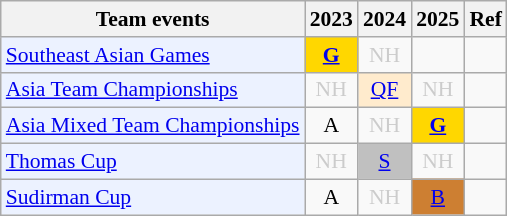<table style='font-size: 90%; text-align:center;' class='wikitable'>
<tr>
<th>Team events</th>
<th>2023</th>
<th>2024</th>
<th>2025</th>
<th>Ref</th>
</tr>
<tr>
<td bgcolor="#ECF2FF"; align="left"><a href='#'>Southeast Asian Games</a></td>
<td bgcolor=gold><a href='#'><strong>G</strong></a></td>
<td style=color:#ccc>NH</td>
<td></td>
<td></td>
</tr>
<tr>
<td bgcolor="#ECF2FF"; align="left"><a href='#'>Asia Team Championships</a></td>
<td style=color:#ccc>NH</td>
<td bgcolor=FFEBCD><a href='#'>QF</a></td>
<td style=color:#ccc>NH</td>
<td></td>
</tr>
<tr>
<td bgcolor="#ECF2FF"; align="left"><a href='#'>Asia Mixed Team Championships</a></td>
<td>A</td>
<td style=color:#ccc>NH</td>
<td bgcolor=gold><a href='#'><strong>G</strong></a></td>
<td></td>
</tr>
<tr>
<td bgcolor="#ECF2FF"; align="left"><a href='#'>Thomas Cup</a></td>
<td style=color:#ccc>NH</td>
<td bgcolor=silver><a href='#'>S</a></td>
<td style=color:#ccc>NH</td>
<td></td>
</tr>
<tr>
<td bgcolor="#ECF2FF"; align="left"><a href='#'>Sudirman Cup</a></td>
<td>A</td>
<td style=color:#ccc>NH</td>
<td bgcolor=CD7F32><a href='#'>B</a></td>
<td></td>
</tr>
</table>
